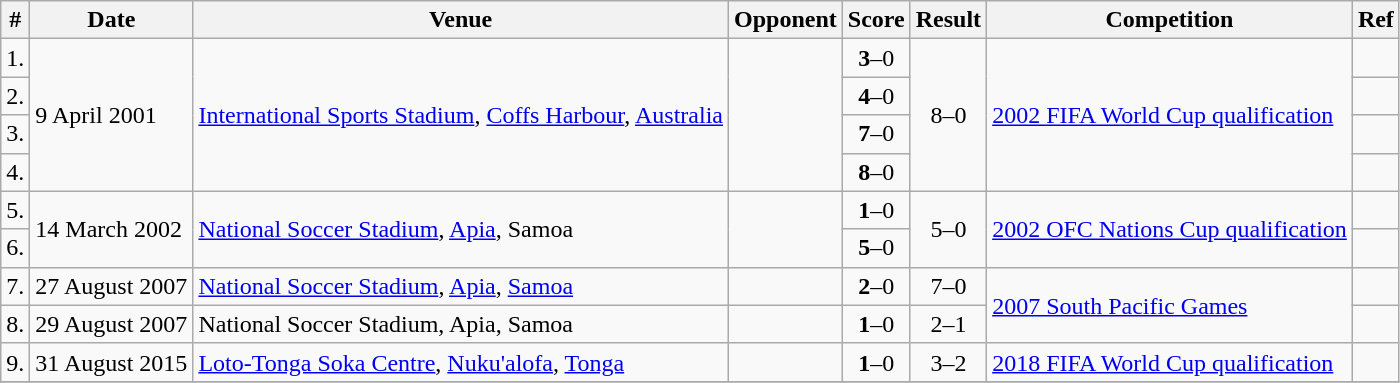<table class="wikitable">
<tr>
<th>#</th>
<th>Date</th>
<th>Venue</th>
<th>Opponent</th>
<th>Score</th>
<th>Result</th>
<th>Competition</th>
<th>Ref</th>
</tr>
<tr>
<td>1.</td>
<td rowspan="4">9 April 2001</td>
<td rowspan="4"><a href='#'>International Sports Stadium</a>, <a href='#'>Coffs Harbour</a>, <a href='#'>Australia</a></td>
<td rowspan="4"></td>
<td style="text-align:center;"><strong>3</strong>–0</td>
<td rowspan="4" style="text-align:center;">8–0</td>
<td rowspan="4"><a href='#'>2002 FIFA World Cup qualification</a></td>
<td></td>
</tr>
<tr>
<td>2.</td>
<td style="text-align:center;"><strong>4</strong>–0</td>
<td></td>
</tr>
<tr>
<td>3.</td>
<td style="text-align:center;"><strong>7</strong>–0</td>
<td></td>
</tr>
<tr>
<td>4.</td>
<td style="text-align:center;"><strong>8</strong>–0</td>
<td></td>
</tr>
<tr>
<td>5.</td>
<td rowspan=2>14 March 2002</td>
<td rowspan=2><a href='#'>National Soccer Stadium</a>, <a href='#'>Apia</a>, Samoa</td>
<td rowspan=2></td>
<td style="text-align:center;"><strong>1</strong>–0</td>
<td rowspan=2 style="text-align:center;">5–0</td>
<td rowspan=2><a href='#'>2002 OFC Nations Cup qualification</a></td>
<td></td>
</tr>
<tr>
<td>6.</td>
<td style="text-align:center;"><strong>5</strong>–0</td>
<td></td>
</tr>
<tr>
<td>7.</td>
<td>27 August 2007</td>
<td><a href='#'>National Soccer Stadium</a>, <a href='#'>Apia</a>, <a href='#'>Samoa</a></td>
<td></td>
<td style="text-align:center;"><strong>2</strong>–0</td>
<td style="text-align:center;">7–0</td>
<td rowspan=2><a href='#'>2007 South Pacific Games</a></td>
<td></td>
</tr>
<tr>
<td>8.</td>
<td>29 August 2007</td>
<td>National Soccer Stadium, Apia, Samoa</td>
<td></td>
<td style="text-align:center;"><strong>1</strong>–0</td>
<td style="text-align:center;">2–1</td>
<td></td>
</tr>
<tr>
<td>9.</td>
<td>31 August 2015</td>
<td><a href='#'>Loto-Tonga Soka Centre</a>, <a href='#'>Nuku'alofa</a>, <a href='#'>Tonga</a></td>
<td></td>
<td style="text-align:center;"><strong>1</strong>–0</td>
<td style="text-align:center;">3–2</td>
<td><a href='#'>2018 FIFA World Cup qualification</a></td>
<td></td>
</tr>
<tr>
</tr>
</table>
